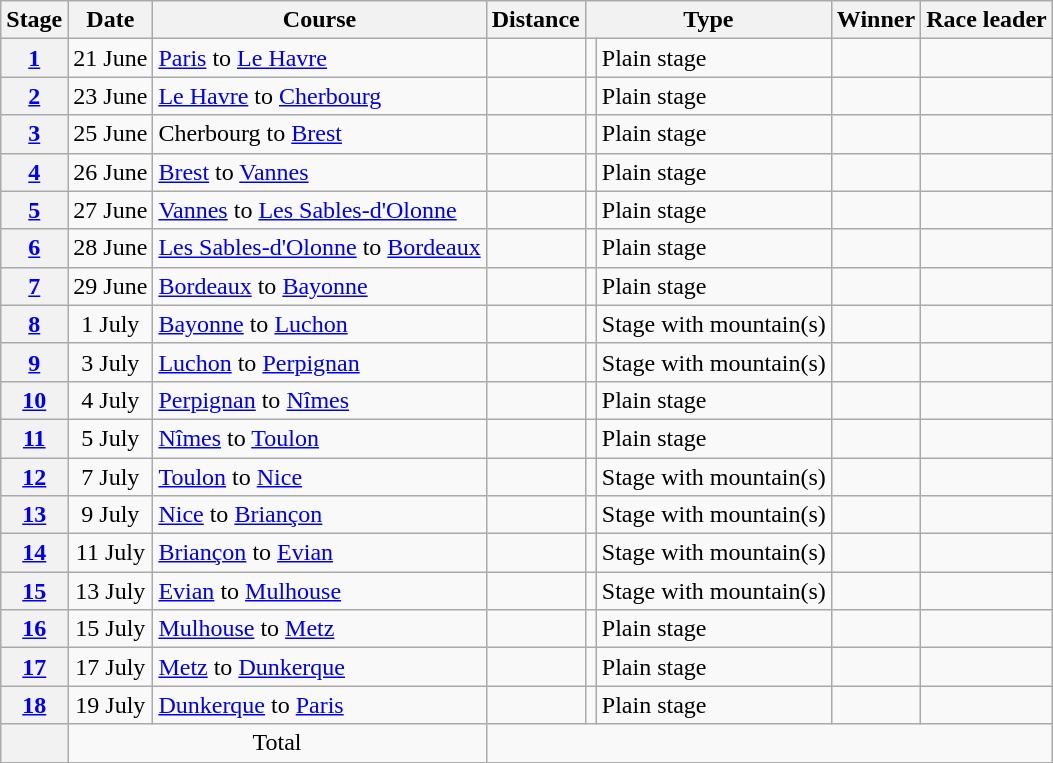<table class="wikitable">
<tr>
<th scope="col">Stage</th>
<th scope="col">Date</th>
<th scope="col">Course</th>
<th scope="col">Distance</th>
<th scope="col" colspan="2">Type</th>
<th scope="col">Winner</th>
<th scope="col">Race leader</th>
</tr>
<tr>
<th scope="row"><a href='#'>1</a></th>
<td style="text-align:center;">21 June</td>
<td><a href='#'>Paris</a> to <a href='#'>Le Havre</a></td>
<td></td>
<td></td>
<td>Plain stage</td>
<td></td>
<td></td>
</tr>
<tr>
<th scope="row"><a href='#'>2</a></th>
<td style="text-align:center;">23 June</td>
<td><a href='#'>Le Havre</a> to <a href='#'>Cherbourg</a></td>
<td></td>
<td></td>
<td>Plain stage</td>
<td></td>
<td></td>
</tr>
<tr>
<th scope="row"><a href='#'>3</a></th>
<td style="text-align:center;">25 June</td>
<td>Cherbourg to <a href='#'>Brest</a></td>
<td></td>
<td></td>
<td>Plain stage</td>
<td></td>
<td></td>
</tr>
<tr>
<th scope="row"><a href='#'>4</a></th>
<td style="text-align:center;">26 June</td>
<td><a href='#'>Brest</a> to <a href='#'>Vannes</a></td>
<td></td>
<td></td>
<td>Plain stage</td>
<td></td>
<td></td>
</tr>
<tr>
<th scope="row"><a href='#'>5</a></th>
<td style="text-align:center;">27 June</td>
<td><a href='#'>Vannes</a> to <a href='#'>Les Sables-d'Olonne</a></td>
<td></td>
<td></td>
<td>Plain stage</td>
<td></td>
<td></td>
</tr>
<tr>
<th scope="row"><a href='#'>6</a></th>
<td style="text-align:center;">28 June</td>
<td><a href='#'>Les Sables-d'Olonne</a> to <a href='#'>Bordeaux</a></td>
<td></td>
<td></td>
<td>Plain stage</td>
<td></td>
<td></td>
</tr>
<tr>
<th scope="row"><a href='#'>7</a></th>
<td style="text-align:center;">29 June</td>
<td><a href='#'>Bordeaux</a> to <a href='#'>Bayonne</a></td>
<td></td>
<td></td>
<td>Plain stage</td>
<td></td>
<td></td>
</tr>
<tr>
<th scope="row"><a href='#'>8</a></th>
<td style="text-align:center;">1 July</td>
<td><a href='#'>Bayonne</a> to <a href='#'>Luchon</a></td>
<td></td>
<td></td>
<td>Stage with mountain(s)</td>
<td></td>
<td></td>
</tr>
<tr>
<th scope="row"><a href='#'>9</a></th>
<td style="text-align:center;">3 July</td>
<td><a href='#'>Luchon</a> to <a href='#'>Perpignan</a></td>
<td></td>
<td></td>
<td>Stage with mountain(s)</td>
<td></td>
<td></td>
</tr>
<tr>
<th scope="row"><a href='#'>10</a></th>
<td style="text-align:center;">4 July</td>
<td><a href='#'>Perpignan</a> to <a href='#'>Nîmes</a></td>
<td></td>
<td></td>
<td>Plain stage</td>
<td></td>
<td></td>
</tr>
<tr>
<th scope="row"><a href='#'>11</a></th>
<td style="text-align:center;">5 July</td>
<td><a href='#'>Nîmes</a> to <a href='#'>Toulon</a></td>
<td></td>
<td></td>
<td>Plain stage</td>
<td></td>
<td></td>
</tr>
<tr>
<th scope="row"><a href='#'>12</a></th>
<td style="text-align:center;">7 July</td>
<td><a href='#'>Toulon</a> to <a href='#'>Nice</a></td>
<td></td>
<td></td>
<td>Stage with mountain(s)</td>
<td></td>
<td></td>
</tr>
<tr>
<th scope="row"><a href='#'>13</a></th>
<td style="text-align:center;">9 July</td>
<td><a href='#'>Nice</a> to <a href='#'>Briançon</a></td>
<td></td>
<td></td>
<td>Stage with mountain(s)</td>
<td></td>
<td></td>
</tr>
<tr>
<th scope="row"><a href='#'>14</a></th>
<td style="text-align:center;">11 July</td>
<td><a href='#'>Briançon</a> to <a href='#'>Evian</a></td>
<td></td>
<td></td>
<td>Stage with mountain(s)</td>
<td></td>
<td></td>
</tr>
<tr>
<th scope="row"><a href='#'>15</a></th>
<td style="text-align:center;">13 July</td>
<td><a href='#'>Evian</a> to <a href='#'>Mulhouse</a></td>
<td></td>
<td></td>
<td>Stage with mountain(s)</td>
<td></td>
<td></td>
</tr>
<tr>
<th scope="row"><a href='#'>16</a></th>
<td style="text-align:center;">15 July</td>
<td><a href='#'>Mulhouse</a> to <a href='#'>Metz</a></td>
<td></td>
<td></td>
<td>Plain stage</td>
<td></td>
<td></td>
</tr>
<tr>
<th scope="row"><a href='#'>17</a></th>
<td style="text-align:center;">17 July</td>
<td><a href='#'>Metz</a> to <a href='#'>Dunkerque</a></td>
<td></td>
<td></td>
<td>Plain stage</td>
<td></td>
<td></td>
</tr>
<tr>
<th scope="row"><a href='#'>18</a></th>
<td style="text-align:center;">19 July</td>
<td><a href='#'>Dunkerque</a> to <a href='#'>Paris</a></td>
<td></td>
<td></td>
<td>Plain stage</td>
<td></td>
<td></td>
</tr>
<tr>
<th scope="row"></th>
<td colspan="2" style="text-align:center">Total</td>
<td colspan="5" style="text-align:center"></td>
</tr>
</table>
